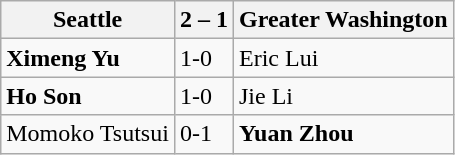<table class="wikitable">
<tr>
<th>Seattle</th>
<th>2 – 1</th>
<th>Greater Washington</th>
</tr>
<tr>
<td><strong>Ximeng Yu</strong></td>
<td>1-0</td>
<td>Eric Lui</td>
</tr>
<tr>
<td><strong>Ho Son</strong></td>
<td>1-0</td>
<td>Jie Li</td>
</tr>
<tr>
<td>Momoko Tsutsui</td>
<td>0-1</td>
<td><strong>Yuan Zhou</strong></td>
</tr>
</table>
